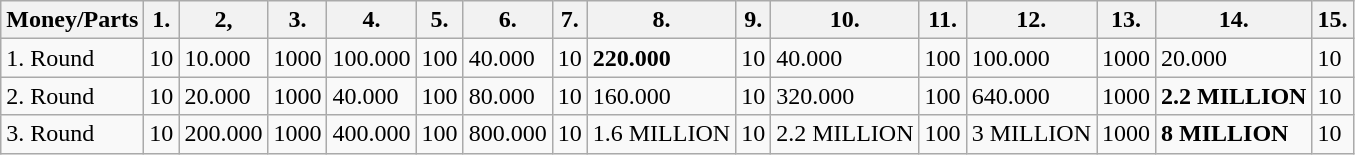<table class="wikitable">
<tr>
<th>Money/Parts</th>
<th>1.</th>
<th>2,</th>
<th>3.</th>
<th>4.</th>
<th>5.</th>
<th>6.</th>
<th>7.</th>
<th>8.</th>
<th>9.</th>
<th>10.</th>
<th>11.</th>
<th>12.</th>
<th>13.</th>
<th>14.</th>
<th>15.</th>
</tr>
<tr>
<td>1. Round</td>
<td>10</td>
<td>10.000</td>
<td>1000</td>
<td>100.000</td>
<td>100</td>
<td>40.000</td>
<td>10</td>
<td><strong>220.000</strong></td>
<td>10</td>
<td>40.000</td>
<td>100</td>
<td>100.000</td>
<td>1000</td>
<td>20.000</td>
<td>10</td>
</tr>
<tr>
<td>2. Round</td>
<td>10</td>
<td>20.000</td>
<td>1000</td>
<td>40.000</td>
<td>100</td>
<td>80.000</td>
<td>10</td>
<td>160.000</td>
<td>10</td>
<td>320.000</td>
<td>100</td>
<td>640.000</td>
<td>1000</td>
<td><strong>2.2 MILLION</strong></td>
<td>10</td>
</tr>
<tr>
<td>3. Round</td>
<td>10</td>
<td>200.000</td>
<td>1000</td>
<td>400.000</td>
<td>100</td>
<td>800.000</td>
<td>10</td>
<td>1.6 MILLION</td>
<td>10</td>
<td>2.2 MILLION</td>
<td>100</td>
<td>3 MILLION</td>
<td>1000</td>
<td><strong>8 MILLION</strong></td>
<td>10</td>
</tr>
</table>
